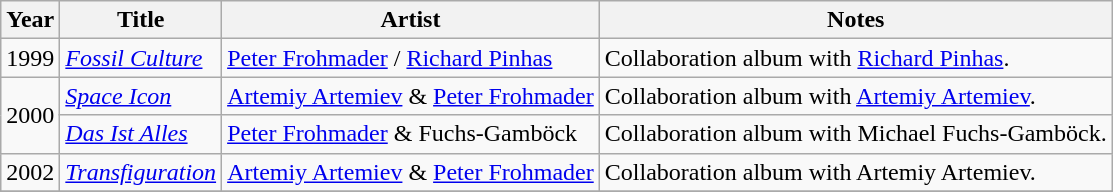<table class="wikitable" border="1">
<tr>
<th>Year</th>
<th>Title</th>
<th>Artist</th>
<th>Notes</th>
</tr>
<tr>
<td>1999</td>
<td><em><a href='#'>Fossil Culture</a></em></td>
<td><a href='#'>Peter Frohmader</a> / <a href='#'>Richard Pinhas</a></td>
<td>Collaboration album with <a href='#'>Richard Pinhas</a>.</td>
</tr>
<tr>
<td rowspan="2">2000</td>
<td><em><a href='#'>Space Icon</a></em></td>
<td><a href='#'>Artemiy Artemiev</a> & <a href='#'>Peter Frohmader</a></td>
<td>Collaboration album with <a href='#'>Artemiy Artemiev</a>.</td>
</tr>
<tr>
<td><em><a href='#'>Das Ist Alles</a></em></td>
<td><a href='#'>Peter Frohmader</a> & Fuchs-Gamböck</td>
<td>Collaboration album with Michael Fuchs-Gamböck.</td>
</tr>
<tr>
<td>2002</td>
<td><em><a href='#'>Transfiguration</a></em></td>
<td><a href='#'>Artemiy Artemiev</a> & <a href='#'>Peter Frohmader</a></td>
<td>Collaboration album with Artemiy Artemiev.</td>
</tr>
<tr>
</tr>
</table>
